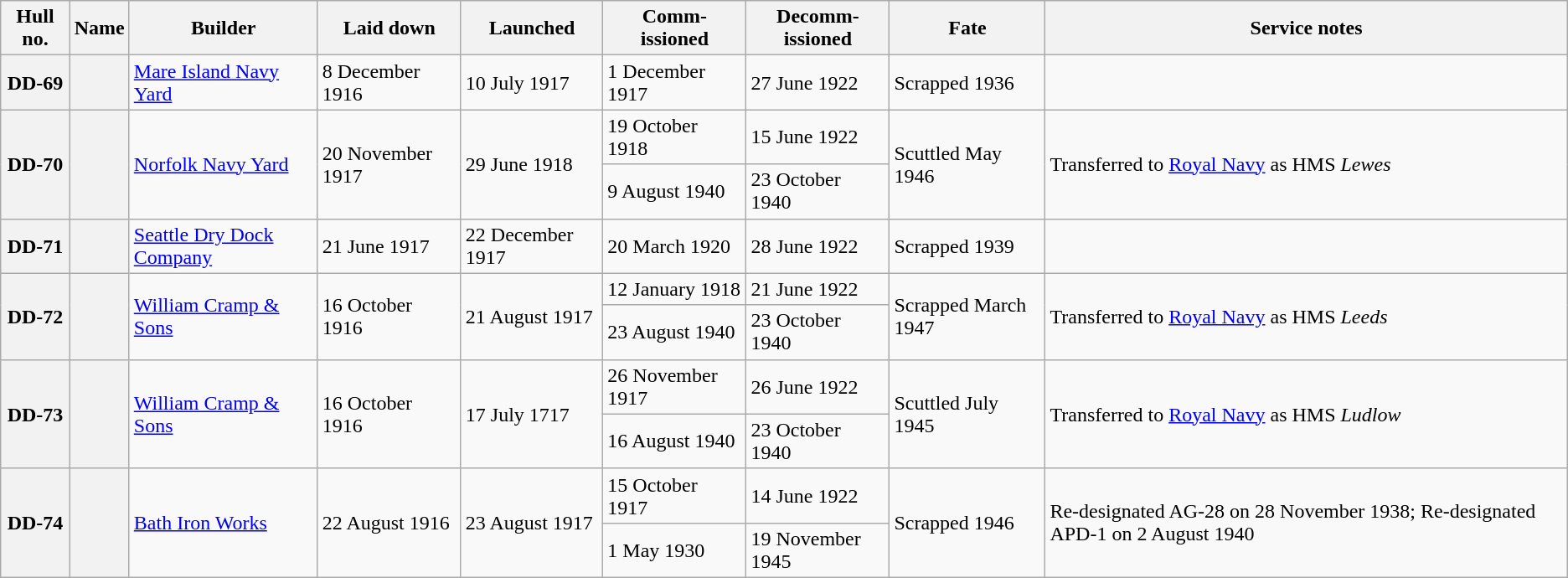<table class="wikitable sortable plainrowheaders">
<tr>
<th scope="col">Hull no.</th>
<th scope="col">Name</th>
<th scope="col" style="max-width: 9em;">Builder</th>
<th scope="col" style="max-width: 6em;">Laid down</th>
<th scope="col" style="max-width: 6em;">Launched</th>
<th scope="col" style="max-width: 6em;">Comm-<br>issioned</th>
<th scope="col" style="max-width: 6em;">Decomm-<br>issioned</th>
<th scope="col">Fate</th>
<th scope="col">Service notes</th>
</tr>
<tr>
<th scope="row">DD-69</th>
<th scope="row"></th>
<td><a href='#'>Mare Island Navy Yard</a></td>
<td>8 December 1916</td>
<td>10 July 1917</td>
<td>1 December 1917</td>
<td>27 June 1922</td>
<td data-sort-value="1936">Scrapped 1936</td>
<td></td>
</tr>
<tr>
<th scope="row" rowspan=2>DD-70</th>
<th scope="row" rowspan=2></th>
<td rowspan=2><a href='#'>Norfolk Navy Yard</a></td>
<td rowspan=2>20 November 1917</td>
<td rowspan=2>29 June 1918</td>
<td>19 October 1918</td>
<td>15 June 1922</td>
<td rowspan=2 data-sort-value="May 1946">Scuttled May 1946</td>
<td rowspan=2>Transferred to <a href='#'>Royal Navy</a> as HMS <em>Lewes</em></td>
</tr>
<tr>
<td>9 August 1940</td>
<td>23 October 1940</td>
</tr>
<tr>
<th scope="row">DD-71</th>
<th scope="row"></th>
<td><a href='#'>Seattle Dry Dock Company</a></td>
<td>21 June 1917</td>
<td>22 December 1917</td>
<td>20 March 1920</td>
<td>28 June 1922</td>
<td data-sort-value="March 1939">Scrapped 1939</td>
<td></td>
</tr>
<tr>
<th scope="row" rowspan=2>DD-72</th>
<th scope="row" rowspan=2></th>
<td rowspan=2><a href='#'>William Cramp & Sons</a></td>
<td rowspan=2>16 October 1916</td>
<td rowspan=2>21 August 1917</td>
<td>12 January 1918</td>
<td>21 June 1922</td>
<td rowspan=2 data-sort-value="March 1947">Scrapped March 1947</td>
<td rowspan=2>Transferred to <a href='#'>Royal Navy</a> as HMS <em>Leeds</em></td>
</tr>
<tr>
<td>23 August 1940</td>
<td>23 October 1940</td>
</tr>
<tr>
<th scope="row" rowspan=2>DD-73</th>
<th scope="row" rowspan=2></th>
<td rowspan=2><a href='#'>William Cramp & Sons</a></td>
<td rowspan=2>16 October 1916</td>
<td rowspan=2>17 July 1717</td>
<td>26 November 1917</td>
<td>26 June 1922</td>
<td rowspan=2 data-sort-value="July 1945">Scuttled July 1945</td>
<td rowspan=2>Transferred to <a href='#'>Royal Navy</a> as HMS <em>Ludlow</em></td>
</tr>
<tr>
<td>16 August 1940</td>
<td>23 October 1940</td>
</tr>
<tr>
<th scope="row" rowspan=2>DD-74</th>
<th scope="row" rowspan=2></th>
<td rowspan=2><a href='#'>Bath Iron Works</a></td>
<td rowspan=2>22 August 1916</td>
<td rowspan=2>23 August 1917</td>
<td>15 October 1917</td>
<td>14 June 1922</td>
<td rowspan=2 data-sort-value="1946">Scrapped 1946</td>
<td rowspan=2>Re-designated AG-28 on 28 November 1938; Re-designated APD-1 on 2 August 1940</td>
</tr>
<tr>
<td>1 May 1930</td>
<td>19 November 1945</td>
</tr>
</table>
